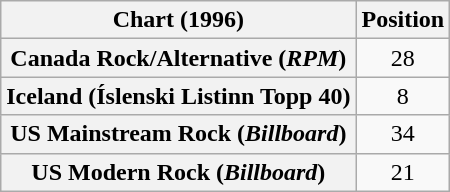<table class="wikitable sortable plainrowheaders" style="text-align:center">
<tr>
<th scope="col">Chart (1996)</th>
<th scope="col">Position</th>
</tr>
<tr>
<th scope="row">Canada Rock/Alternative (<em>RPM</em>)</th>
<td>28</td>
</tr>
<tr>
<th scope="row">Iceland (Íslenski Listinn Topp 40)</th>
<td>8</td>
</tr>
<tr>
<th scope="row">US Mainstream Rock (<em>Billboard</em>)</th>
<td>34</td>
</tr>
<tr>
<th scope="row">US Modern Rock (<em>Billboard</em>)</th>
<td>21</td>
</tr>
</table>
